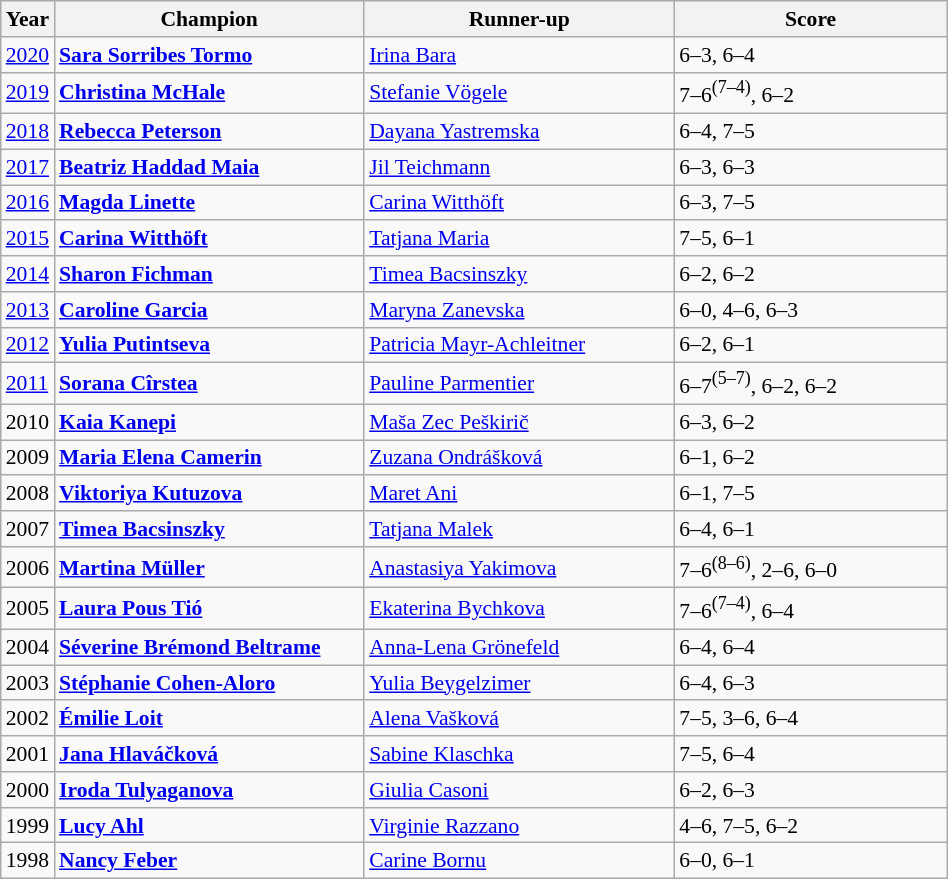<table class="wikitable" style="font-size:90%">
<tr>
<th>Year</th>
<th width="200">Champion</th>
<th width="200">Runner-up</th>
<th width="175">Score</th>
</tr>
<tr>
<td><a href='#'>2020</a></td>
<td><strong> <a href='#'>Sara Sorribes Tormo</a></strong></td>
<td> <a href='#'>Irina Bara</a></td>
<td>6–3, 6–4</td>
</tr>
<tr>
<td><a href='#'>2019</a></td>
<td><strong> <a href='#'>Christina McHale</a></strong></td>
<td> <a href='#'>Stefanie Vögele</a></td>
<td>7–6<sup>(7–4)</sup>, 6–2</td>
</tr>
<tr>
<td><a href='#'>2018</a></td>
<td><strong> <a href='#'>Rebecca Peterson</a></strong></td>
<td> <a href='#'>Dayana Yastremska</a></td>
<td>6–4, 7–5</td>
</tr>
<tr>
<td><a href='#'>2017</a></td>
<td> <strong><a href='#'>Beatriz Haddad Maia</a></strong></td>
<td> <a href='#'>Jil Teichmann</a></td>
<td>6–3, 6–3</td>
</tr>
<tr>
<td><a href='#'>2016</a></td>
<td> <strong><a href='#'>Magda Linette</a></strong></td>
<td> <a href='#'>Carina Witthöft</a></td>
<td>6–3, 7–5</td>
</tr>
<tr>
<td><a href='#'>2015</a></td>
<td> <strong><a href='#'>Carina Witthöft</a></strong></td>
<td> <a href='#'>Tatjana Maria</a></td>
<td>7–5, 6–1</td>
</tr>
<tr>
<td><a href='#'>2014</a></td>
<td> <strong><a href='#'>Sharon Fichman</a></strong></td>
<td> <a href='#'>Timea Bacsinszky</a></td>
<td>6–2, 6–2</td>
</tr>
<tr>
<td><a href='#'>2013</a></td>
<td> <strong><a href='#'>Caroline Garcia</a></strong></td>
<td> <a href='#'>Maryna Zanevska</a></td>
<td>6–0, 4–6, 6–3</td>
</tr>
<tr>
<td><a href='#'>2012</a></td>
<td> <strong><a href='#'>Yulia Putintseva</a></strong></td>
<td> <a href='#'>Patricia Mayr-Achleitner</a></td>
<td>6–2, 6–1</td>
</tr>
<tr>
<td><a href='#'>2011</a></td>
<td> <strong><a href='#'>Sorana Cîrstea</a></strong></td>
<td> <a href='#'>Pauline Parmentier</a></td>
<td>6–7<sup>(5–7)</sup>, 6–2, 6–2</td>
</tr>
<tr>
<td>2010</td>
<td> <strong><a href='#'>Kaia Kanepi</a></strong></td>
<td> <a href='#'>Maša Zec Peškirič</a></td>
<td>6–3, 6–2</td>
</tr>
<tr>
<td>2009</td>
<td> <strong><a href='#'>Maria Elena Camerin</a></strong></td>
<td> <a href='#'>Zuzana Ondrášková</a></td>
<td>6–1, 6–2</td>
</tr>
<tr>
<td>2008</td>
<td> <strong><a href='#'>Viktoriya Kutuzova</a></strong></td>
<td> <a href='#'>Maret Ani</a></td>
<td>6–1, 7–5</td>
</tr>
<tr>
<td>2007</td>
<td> <strong><a href='#'>Timea Bacsinszky</a></strong></td>
<td> <a href='#'>Tatjana Malek</a></td>
<td>6–4, 6–1</td>
</tr>
<tr>
<td>2006</td>
<td> <strong><a href='#'>Martina Müller</a></strong></td>
<td> <a href='#'>Anastasiya Yakimova</a></td>
<td>7–6<sup>(8–6)</sup>, 2–6, 6–0</td>
</tr>
<tr>
<td>2005</td>
<td> <strong><a href='#'>Laura Pous Tió</a></strong></td>
<td> <a href='#'>Ekaterina Bychkova</a></td>
<td>7–6<sup>(7–4)</sup>, 6–4</td>
</tr>
<tr>
<td>2004</td>
<td> <strong><a href='#'>Séverine Brémond Beltrame</a></strong></td>
<td> <a href='#'>Anna-Lena Grönefeld</a></td>
<td>6–4, 6–4</td>
</tr>
<tr>
<td>2003</td>
<td> <strong><a href='#'>Stéphanie Cohen-Aloro</a></strong></td>
<td> <a href='#'>Yulia Beygelzimer</a></td>
<td>6–4, 6–3</td>
</tr>
<tr>
<td>2002</td>
<td> <strong><a href='#'>Émilie Loit</a></strong></td>
<td> <a href='#'>Alena Vašková</a></td>
<td>7–5, 3–6, 6–4</td>
</tr>
<tr>
<td>2001</td>
<td> <strong><a href='#'>Jana Hlaváčková</a></strong></td>
<td> <a href='#'>Sabine Klaschka</a></td>
<td>7–5, 6–4</td>
</tr>
<tr>
<td>2000</td>
<td> <strong><a href='#'>Iroda Tulyaganova</a></strong></td>
<td> <a href='#'>Giulia Casoni</a></td>
<td>6–2, 6–3</td>
</tr>
<tr>
<td>1999</td>
<td> <strong><a href='#'>Lucy Ahl</a></strong></td>
<td> <a href='#'>Virginie Razzano</a></td>
<td>4–6, 7–5, 6–2</td>
</tr>
<tr>
<td>1998</td>
<td> <strong><a href='#'>Nancy Feber</a></strong></td>
<td> <a href='#'>Carine Bornu</a></td>
<td>6–0, 6–1</td>
</tr>
</table>
